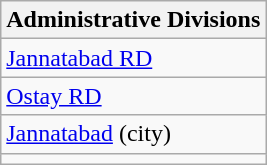<table class="wikitable">
<tr>
<th>Administrative Divisions</th>
</tr>
<tr>
<td><a href='#'>Jannatabad RD</a></td>
</tr>
<tr>
<td><a href='#'>Ostay RD</a></td>
</tr>
<tr>
<td><a href='#'>Jannatabad</a> (city)</td>
</tr>
<tr>
<td colspan=1></td>
</tr>
</table>
